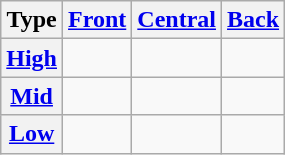<table class="wikitable" style="text-align: center;">
<tr>
<th>Type</th>
<th><a href='#'>Front</a></th>
<th><a href='#'>Central</a></th>
<th><a href='#'>Back</a></th>
</tr>
<tr>
<th><a href='#'>High</a></th>
<td></td>
<td></td>
<td></td>
</tr>
<tr>
<th><a href='#'>Mid</a></th>
<td></td>
<td></td>
<td></td>
</tr>
<tr>
<th><a href='#'>Low</a></th>
<td></td>
<td></td>
<td></td>
</tr>
</table>
